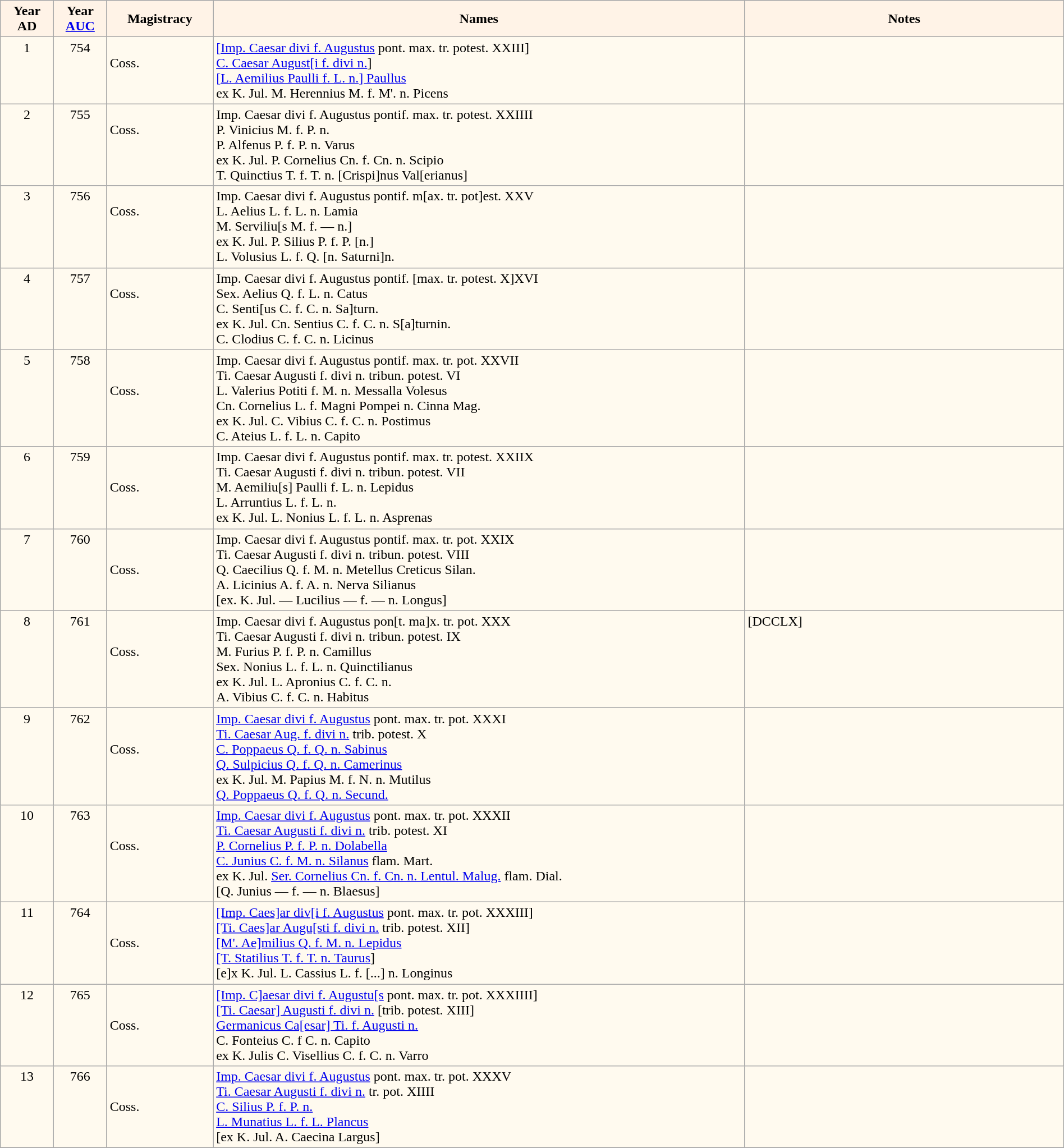<table class="wikitable" style="background:#FFFAEF; width: 100%">
<tr>
<th width=5% style="background:#FFF3E7">Year<br>AD</th>
<th width=5% style="background:#FFF3E7">Year<br><a href='#'>AUC</a></th>
<th width=10% style="background:#FFF3E7">Magistracy</th>
<th width=50% style="background:#FFF3E7">Names</th>
<th width=30% style="background:#FFF3E7">Notes</th>
</tr>
<tr style="vertical-align: top;">
<td style="text-align:center;">1</td>
<td style="text-align:center;">754</td>
<td><br>Coss.</td>
<td><a href='#'>[Imp. Caesar divi f. Augustus</a> pont. max. tr. potest. XXIII]<br><a href='#'>C. Caesar August[i f. divi n.</a>]<br><a href='#'>[L. Aemilius Paulli f. L. n.] Paullus</a><br>ex K. Jul. M. Herennius M. f. M'. n. Picens</td>
<td></td>
</tr>
<tr style="vertical-align: top;">
<td style="text-align:center;">2</td>
<td style="text-align:center;">755</td>
<td><br>Coss.</td>
<td>Imp. Caesar divi f. Augustus pontif. max. tr. potest. XXIIII<br>P. Vinicius M. f. P. n.<br>P. Alfenus P. f. P. n. Varus<br>ex K. Jul. P. Cornelius Cn. f. Cn. n. Scipio<br>T. Quinctius T. f. T. n. [Crispi]nus Val[erianus]</td>
<td></td>
</tr>
<tr style="vertical-align: top;">
<td style="text-align:center;">3</td>
<td style="text-align:center;">756</td>
<td><br>Coss.</td>
<td>Imp. Caesar divi f. Augustus pontif. m[ax. tr. pot]est. XXV<br>L. Aelius L. f. L. n. Lamia<br>M. Serviliu[s M. f. — n.]<br>ex K. Jul. P. Silius P. f. P. [n.]<br>L. Volusius L. f. Q. [n. Saturni]n.</td>
<td></td>
</tr>
<tr style="vertical-align: top;">
<td style="text-align:center;">4</td>
<td style="text-align:center;">757</td>
<td><br>Coss.</td>
<td>Imp. Caesar divi f. Augustus pontif. [max. tr. potest. X]XVI<br>Sex. Aelius Q. f. L. n. Catus<br>C. Senti[us C. f. C. n. Sa]turn.<br>ex K. Jul. Cn. Sentius C. f. C. n. S[a]turnin.<br>C. Clodius C. f. C. n. Licinus</td>
<td></td>
</tr>
<tr style="vertical-align: top;">
<td style="text-align:center;">5</td>
<td style="text-align:center;">758</td>
<td><br><br>Coss.</td>
<td>Imp. Caesar divi f. Augustus pontif. max. tr. pot. XXVII<br>Ti. Caesar Augusti f. divi n. tribun. potest. VI<br>L. Valerius Potiti f. M. n. Messalla Volesus<br>Cn. Cornelius L. f. Magni Pompei n. Cinna Mag.<br>ex K. Jul. C. Vibius C. f. C. n. Postimus<br>C. Ateius L. f. L. n. Capito</td>
<td></td>
</tr>
<tr style="vertical-align: top;">
<td style="text-align:center;">6</td>
<td style="text-align:center;">759</td>
<td><br><br>Coss.</td>
<td>Imp. Caesar divi f. Augustus pontif. max. tr. potest. XXIIX<br>Ti. Caesar Augusti f. divi n. tribun. potest. VII<br>M. Aemiliu[s] Paulli f. L. n. Lepidus<br>L. Arruntius L. f. L. n.<br>ex K. Jul. L. Nonius L. f. L. n. Asprenas</td>
<td></td>
</tr>
<tr style="vertical-align: top;">
<td style="text-align:center;">7</td>
<td style="text-align:center;">760</td>
<td><br><br>Coss.</td>
<td>Imp. Caesar divi f. Augustus pontif. max. tr. pot. XXIX<br>Ti. Caesar Augusti f. divi n. tribun. potest. VIII<br>Q. Caecilius Q. f. M. n. Metellus Creticus Silan.<br>A. Licinius A. f. A. n. Nerva Silianus<br>[ex. K. Jul. — Lucilius — f. — n. Longus]<br></td>
<td></td>
</tr>
<tr style="vertical-align: top;">
<td style="text-align:center;">8</td>
<td style="text-align:center;">761</td>
<td><br><br>Coss.</td>
<td>Imp. Caesar divi f. Augustus pon[t. ma]x. tr. pot. XXX<br>Ti. Caesar Augusti f. divi n. tribun. potest. IX<br>M. Furius P. f. P. n. Camillus<br>Sex. Nonius L. f. L. n. Quinctilianus<br>ex K. Jul. L. Apronius C. f. C. n.<br>A. Vibius C. f. C. n. Habitus</td>
<td>[DCCLX]</td>
</tr>
<tr style="vertical-align: top;">
<td style="text-align:center;">9</td>
<td style="text-align:center;">762</td>
<td><br><br>Coss.</td>
<td><a href='#'>Imp. Caesar divi f. Augustus</a> pont. max. tr. pot. XXXI<br><a href='#'>Ti. Caesar Aug. f. divi n.</a> trib. potest. X<br><a href='#'>C. Poppaeus Q. f. Q. n. Sabinus</a><br><a href='#'>Q. Sulpicius Q. f. Q. n. Camerinus</a><br>ex K. Jul. M. Papius M. f. N. n. Mutilus<br><a href='#'>Q. Poppaeus Q. f. Q. n. Secund.</a></td>
<td></td>
</tr>
<tr style="vertical-align: top;">
<td style="text-align:center;">10</td>
<td style="text-align:center;">763</td>
<td><br><br>Coss.</td>
<td><a href='#'>Imp. Caesar divi f. Augustus</a> pont. max. tr. pot. XXXII<br><a href='#'>Ti. Caesar Augusti f. divi n.</a> trib. potest. XI<br><a href='#'>P. Cornelius P. f. P. n. Dolabella</a><br><a href='#'>C. Junius C. f. M. n. Silanus</a> flam. Mart.<br>ex K. Jul. <a href='#'>Ser. Cornelius Cn. f. Cn. n. Lentul. Malug.</a> flam. Dial.<br>[Q. Junius — f. — n. Blaesus]</td>
<td></td>
</tr>
<tr style="vertical-align: top;">
<td style="text-align:center;">11</td>
<td style="text-align:center;">764</td>
<td><br><br>Coss.</td>
<td><a href='#'>[Imp. Caes]ar div[i f. Augustus</a> pont. max. tr. pot. XXXIII]<br><a href='#'>[Ti. Caes]ar Augu[sti f. divi n.</a> trib. potest. XII]<br><a href='#'>[M'. Ae]milius Q. f. M. n. Lepidus</a><br><a href='#'>[T. Statilius T. f. T. n. Taurus</a>]<br>[e]x K. Jul. L. Cassius L. f. [...] n. Longinus</td>
<td></td>
</tr>
<tr style="vertical-align: top;">
<td style="text-align:center;">12</td>
<td style="text-align:center;">765</td>
<td><br><br>Coss.</td>
<td><a href='#'>[Imp. C]aesar divi f. Augustu[s</a> pont. max. tr. pot. XXXIIII]<br><a href='#'>[Ti. Caesar] Augusti f. divi n.</a> [trib. potest. XIII]<br><a href='#'>Germanicus Ca[esar] Ti. f. Augusti n.</a><br>C. Fonteius C. f C. n. Capito<br>ex K. Julis C. Visellius C. f. C. n. Varro</td>
<td></td>
</tr>
<tr style="vertical-align: top;">
<td style="text-align:center;">13</td>
<td style="text-align:center;">766</td>
<td><br><br>Coss.</td>
<td><a href='#'>Imp. Caesar divi f. Augustus</a> pont. max. tr. pot. XXXV<br><a href='#'>Ti. Caesar Augusti f. divi n.</a> tr. pot. XIIII<br><a href='#'>C. Silius P. f. P. n.</a><br><a href='#'>L. Munatius L. f. L. Plancus</a><br>[ex K. Jul. A. Caecina Largus]</td>
<td></td>
</tr>
<tr>
</tr>
</table>
